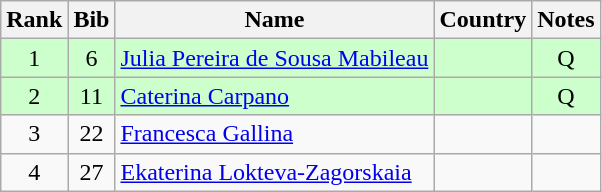<table class="wikitable" style="text-align:center;">
<tr>
<th>Rank</th>
<th>Bib</th>
<th>Name</th>
<th>Country</th>
<th>Notes</th>
</tr>
<tr bgcolor=ccffcc>
<td>1</td>
<td>6</td>
<td align=left><a href='#'>Julia Pereira de Sousa Mabileau</a></td>
<td align=left></td>
<td>Q</td>
</tr>
<tr bgcolor=ccffcc>
<td>2</td>
<td>11</td>
<td align=left><a href='#'>Caterina Carpano</a></td>
<td align=left></td>
<td>Q</td>
</tr>
<tr>
<td>3</td>
<td>22</td>
<td align=left><a href='#'>Francesca Gallina</a></td>
<td align=left></td>
<td></td>
</tr>
<tr>
<td>4</td>
<td>27</td>
<td align=left><a href='#'>Ekaterina Lokteva-Zagorskaia</a></td>
<td align=left></td>
<td></td>
</tr>
</table>
